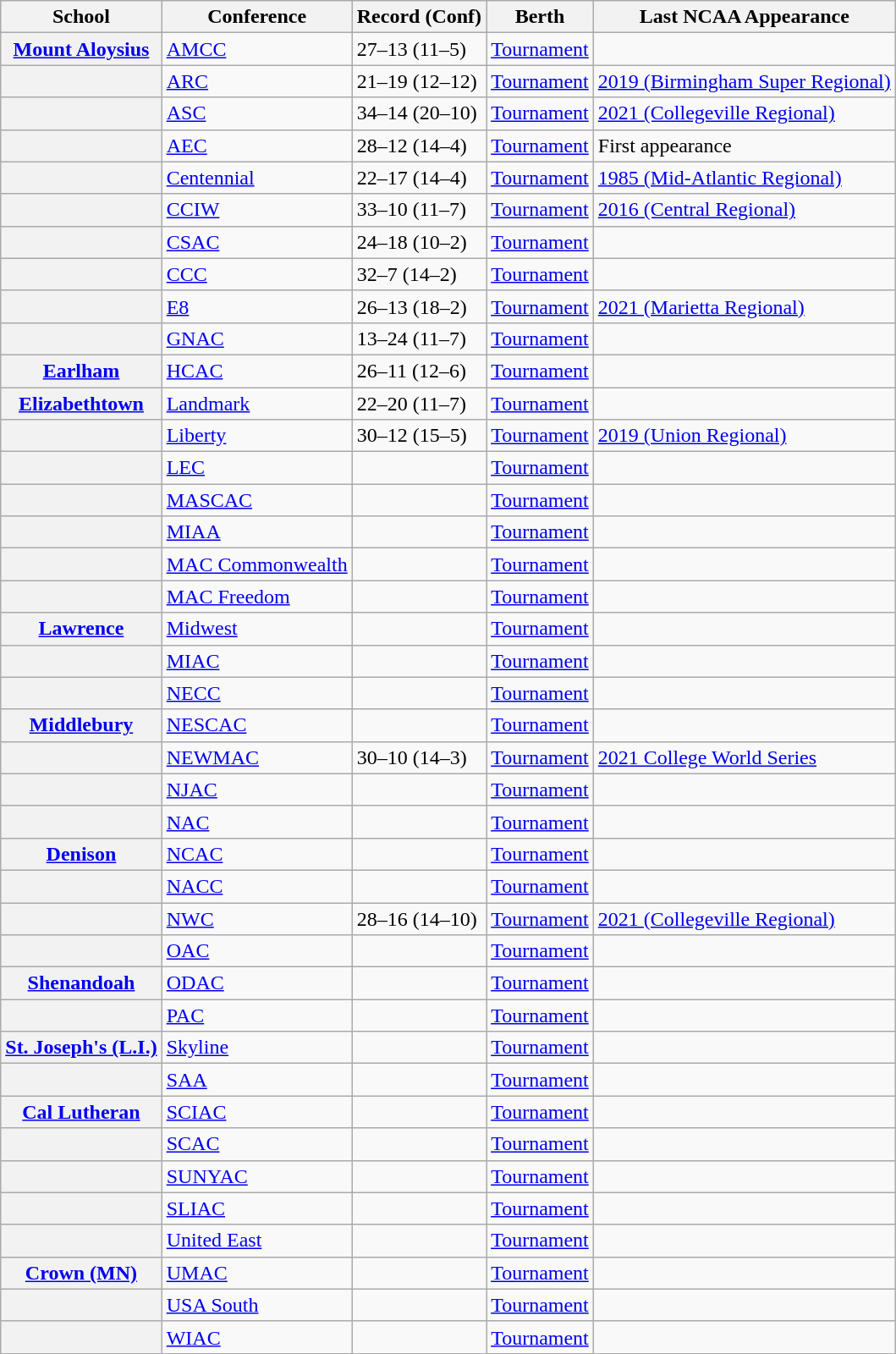<table class="wikitable sortable plainrowheaders">
<tr>
<th scope="col">School</th>
<th scope="col">Conference</th>
<th scope="col">Record (Conf)</th>
<th scope="col">Berth</th>
<th scope="col">Last NCAA Appearance</th>
</tr>
<tr>
<th scope="row"><a href='#'>Mount Aloysius</a></th>
<td><a href='#'>AMCC</a></td>
<td>27–13 (11–5)</td>
<td><a href='#'>Tournament</a></td>
<td></td>
</tr>
<tr>
<th scope="row"></th>
<td><a href='#'>ARC</a></td>
<td>21–19 (12–12)</td>
<td><a href='#'>Tournament</a></td>
<td><a href='#'>2019 (Birmingham Super Regional)</a></td>
</tr>
<tr>
<th scope="row"></th>
<td><a href='#'>ASC</a></td>
<td>34–14 (20–10)</td>
<td><a href='#'>Tournament</a></td>
<td><a href='#'>2021 (Collegeville Regional)</a></td>
</tr>
<tr>
<th scope="row"></th>
<td><a href='#'>AEC</a></td>
<td>28–12 (14–4)</td>
<td><a href='#'>Tournament</a></td>
<td>First appearance</td>
</tr>
<tr>
<th scope="row"></th>
<td><a href='#'>Centennial</a></td>
<td>22–17 (14–4)</td>
<td><a href='#'>Tournament</a></td>
<td><a href='#'>1985 (Mid-Atlantic Regional)</a></td>
</tr>
<tr>
<th scope="row"></th>
<td><a href='#'>CCIW</a></td>
<td>33–10 (11–7)</td>
<td><a href='#'>Tournament</a></td>
<td><a href='#'>2016 (Central Regional)</a></td>
</tr>
<tr>
<th scope="row"></th>
<td><a href='#'>CSAC</a></td>
<td>24–18 (10–2)</td>
<td><a href='#'>Tournament</a></td>
<td></td>
</tr>
<tr>
<th scope="row"></th>
<td><a href='#'>CCC</a></td>
<td>32–7 (14–2)</td>
<td><a href='#'>Tournament</a></td>
<td></td>
</tr>
<tr>
<th scope="row"></th>
<td><a href='#'>E8</a></td>
<td>26–13 (18–2)</td>
<td><a href='#'>Tournament</a></td>
<td><a href='#'>2021 (Marietta Regional)</a></td>
</tr>
<tr>
<th scope="row"></th>
<td><a href='#'>GNAC</a></td>
<td>13–24 (11–7)</td>
<td><a href='#'>Tournament</a></td>
<td></td>
</tr>
<tr>
<th scope="row"><a href='#'>Earlham</a></th>
<td><a href='#'>HCAC</a></td>
<td>26–11 (12–6)</td>
<td><a href='#'>Tournament</a></td>
<td></td>
</tr>
<tr>
<th scope="row"><a href='#'>Elizabethtown</a></th>
<td><a href='#'>Landmark</a></td>
<td>22–20 (11–7)</td>
<td><a href='#'>Tournament</a></td>
<td></td>
</tr>
<tr>
<th scope="row"></th>
<td><a href='#'>Liberty</a></td>
<td>30–12 (15–5)</td>
<td><a href='#'>Tournament</a></td>
<td><a href='#'>2019 (Union Regional)</a></td>
</tr>
<tr>
<th scope="row"></th>
<td><a href='#'>LEC</a></td>
<td></td>
<td><a href='#'>Tournament</a></td>
<td></td>
</tr>
<tr>
<th scope="row"></th>
<td><a href='#'>MASCAC</a></td>
<td></td>
<td><a href='#'>Tournament</a></td>
<td></td>
</tr>
<tr>
<th scope="row"></th>
<td><a href='#'>MIAA</a></td>
<td></td>
<td><a href='#'>Tournament</a></td>
<td></td>
</tr>
<tr>
<th scope="row"></th>
<td><a href='#'>MAC Commonwealth</a></td>
<td></td>
<td><a href='#'>Tournament</a></td>
<td></td>
</tr>
<tr>
<th scope="row"></th>
<td><a href='#'>MAC Freedom</a></td>
<td></td>
<td><a href='#'>Tournament</a></td>
<td></td>
</tr>
<tr>
<th scope="row"><a href='#'>Lawrence</a></th>
<td><a href='#'>Midwest</a></td>
<td></td>
<td><a href='#'>Tournament</a></td>
<td></td>
</tr>
<tr>
<th scope="row"></th>
<td><a href='#'>MIAC</a></td>
<td></td>
<td><a href='#'>Tournament</a></td>
<td></td>
</tr>
<tr>
<th scope="row"></th>
<td><a href='#'>NECC</a></td>
<td></td>
<td><a href='#'>Tournament</a></td>
<td></td>
</tr>
<tr>
<th scope="row"><a href='#'>Middlebury</a></th>
<td><a href='#'>NESCAC</a></td>
<td></td>
<td><a href='#'>Tournament</a></td>
<td></td>
</tr>
<tr>
<th scope="row"></th>
<td><a href='#'>NEWMAC</a></td>
<td>30–10 (14–3)</td>
<td><a href='#'>Tournament</a></td>
<td><a href='#'>2021 College World Series</a></td>
</tr>
<tr>
<th scope="row"></th>
<td><a href='#'>NJAC</a></td>
<td></td>
<td><a href='#'>Tournament</a></td>
<td></td>
</tr>
<tr>
<th scope="row"></th>
<td><a href='#'>NAC</a></td>
<td></td>
<td><a href='#'>Tournament</a></td>
<td></td>
</tr>
<tr>
<th scope="row"><a href='#'>Denison</a></th>
<td><a href='#'>NCAC</a></td>
<td></td>
<td><a href='#'>Tournament</a></td>
<td></td>
</tr>
<tr>
<th scope="row"></th>
<td><a href='#'>NACC</a></td>
<td></td>
<td><a href='#'>Tournament</a></td>
<td></td>
</tr>
<tr>
<th scope="row"></th>
<td><a href='#'>NWC</a></td>
<td>28–16 (14–10)</td>
<td><a href='#'>Tournament</a></td>
<td><a href='#'>2021 (Collegeville Regional)</a></td>
</tr>
<tr>
<th scope="row"></th>
<td><a href='#'>OAC</a></td>
<td></td>
<td><a href='#'>Tournament</a></td>
<td></td>
</tr>
<tr>
<th scope="row"><a href='#'>Shenandoah</a></th>
<td><a href='#'>ODAC</a></td>
<td></td>
<td><a href='#'>Tournament</a></td>
<td></td>
</tr>
<tr>
<th scope="row"></th>
<td><a href='#'>PAC</a></td>
<td></td>
<td><a href='#'>Tournament</a></td>
<td></td>
</tr>
<tr>
<th scope="row"><a href='#'>St. Joseph's (L.I.)</a></th>
<td><a href='#'>Skyline</a></td>
<td></td>
<td><a href='#'>Tournament</a></td>
<td></td>
</tr>
<tr>
<th scope="row"></th>
<td><a href='#'>SAA</a></td>
<td></td>
<td><a href='#'>Tournament</a></td>
<td></td>
</tr>
<tr>
<th scope="row"><a href='#'>Cal Lutheran</a></th>
<td><a href='#'>SCIAC</a></td>
<td></td>
<td><a href='#'>Tournament</a></td>
<td></td>
</tr>
<tr>
<th scope="row"></th>
<td><a href='#'>SCAC</a></td>
<td></td>
<td><a href='#'>Tournament</a></td>
<td></td>
</tr>
<tr>
<th scope="row"></th>
<td><a href='#'>SUNYAC</a></td>
<td></td>
<td><a href='#'>Tournament</a></td>
<td></td>
</tr>
<tr>
<th scope="row"></th>
<td><a href='#'>SLIAC</a></td>
<td></td>
<td><a href='#'>Tournament</a></td>
<td></td>
</tr>
<tr>
<th scope="row"></th>
<td><a href='#'>United East</a></td>
<td></td>
<td><a href='#'>Tournament</a></td>
<td></td>
</tr>
<tr>
<th scope="row"><a href='#'>Crown (MN)</a></th>
<td><a href='#'>UMAC</a></td>
<td></td>
<td><a href='#'>Tournament</a></td>
<td></td>
</tr>
<tr>
<th scope="row"></th>
<td><a href='#'>USA South</a></td>
<td></td>
<td><a href='#'>Tournament</a></td>
<td></td>
</tr>
<tr>
<th scope="row"></th>
<td><a href='#'>WIAC</a></td>
<td></td>
<td><a href='#'>Tournament</a></td>
<td></td>
</tr>
</table>
